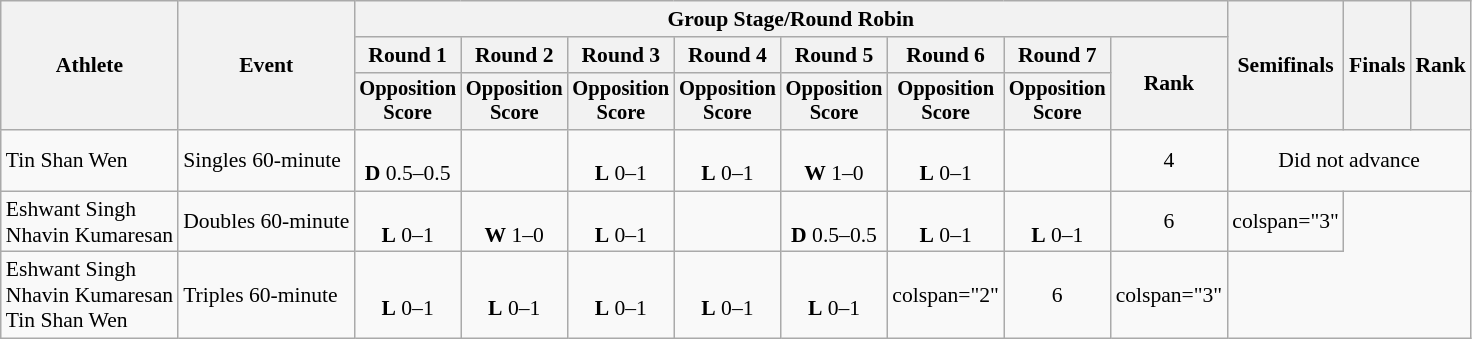<table class="wikitable" style="font-size:90%">
<tr>
<th rowspan="3">Athlete</th>
<th rowspan="3">Event</th>
<th colspan="8">Group Stage/Round Robin</th>
<th rowspan="3">Semifinals</th>
<th rowspan="3">Finals</th>
<th rowspan="3">Rank</th>
</tr>
<tr>
<th>Round 1</th>
<th>Round 2</th>
<th>Round 3</th>
<th>Round 4</th>
<th>Round 5</th>
<th>Round 6</th>
<th>Round 7</th>
<th rowspan="2">Rank</th>
</tr>
<tr style="font-size:95%" align="center">
<th>Opposition<br>Score</th>
<th>Opposition<br>Score</th>
<th>Opposition<br>Score</th>
<th>Opposition<br>Score</th>
<th>Opposition<br>Score</th>
<th>Opposition<br>Score</th>
<th>Opposition<br>Score</th>
</tr>
<tr align="center">
<td align="left">Tin Shan Wen</td>
<td align="left">Singles 60-minute</td>
<td><br><strong>D</strong> 0.5–0.5</td>
<td></td>
<td><br><strong>L</strong> 0–1</td>
<td><br><strong>L</strong> 0–1</td>
<td><br><strong>W</strong> 1–0</td>
<td><br><strong>L</strong> 0–1</td>
<td></td>
<td>4</td>
<td colspan="3">Did not advance</td>
</tr>
<tr align="center">
<td align="left">Eshwant Singh<br>Nhavin Kumaresan</td>
<td align="left">Doubles 60-minute</td>
<td><br><strong>L</strong> 0–1</td>
<td><br><strong>W</strong> 1–0</td>
<td><br><strong>L</strong> 0–1</td>
<td></td>
<td><br><strong>D</strong> 0.5–0.5</td>
<td><br><strong>L</strong> 0–1</td>
<td><br><strong>L</strong> 0–1</td>
<td>6</td>
<td>colspan="3" </td>
</tr>
<tr align="center">
<td align="left">Eshwant Singh<br>Nhavin Kumaresan<br>Tin Shan Wen</td>
<td align="left">Triples 60-minute</td>
<td><br><strong>L</strong> 0–1</td>
<td><br><strong>L</strong> 0–1</td>
<td><br><strong>L</strong> 0–1</td>
<td><br><strong>L</strong> 0–1</td>
<td><br><strong>L</strong> 0–1</td>
<td>colspan="2" </td>
<td>6</td>
<td>colspan="3" </td>
</tr>
</table>
